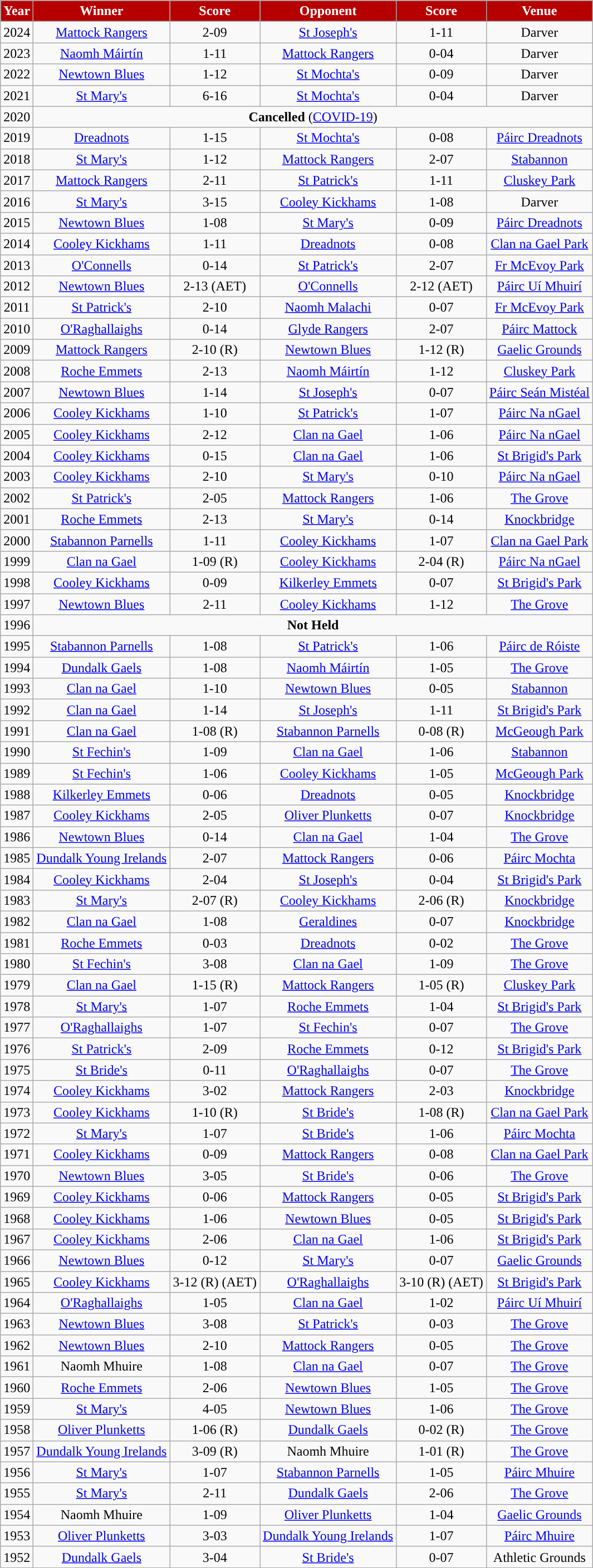<table class="wikitable" style="text-align:center;">
<tr>
<th style="background:#B60000;color:white">Year</th>
<th style="background:#B60000;color:white">Winner</th>
<th style="background:#B60000;color:white">Score</th>
<th style="background:#B60000;color:white">Opponent</th>
<th style="background:#B60000;color:white">Score</th>
<th style="background:#B60000;color:white">Venue</th>
</tr>
<tr>
<td>2024</td>
<td><a href='#'>Mattock Rangers</a></td>
<td>2-09</td>
<td><a href='#'>St Joseph's</a></td>
<td>1-11</td>
<td>Darver</td>
</tr>
<tr>
<td>2023</td>
<td><a href='#'>Naomh Máirtín</a></td>
<td>1-11</td>
<td><a href='#'>Mattock Rangers</a></td>
<td>0-04</td>
<td>Darver</td>
</tr>
<tr>
<td>2022</td>
<td><a href='#'>Newtown Blues</a></td>
<td>1-12</td>
<td><a href='#'>St Mochta's</a></td>
<td>0-09</td>
<td>Darver</td>
</tr>
<tr>
<td>2021</td>
<td><a href='#'>St Mary's</a></td>
<td>6-16</td>
<td><a href='#'>St Mochta's</a></td>
<td>0-04</td>
<td>Darver</td>
</tr>
<tr>
<td>2020</td>
<td ! colspan=5 align=center><strong>Cancelled</strong> (<a href='#'>COVID-19</a>)</td>
</tr>
<tr>
<td>2019</td>
<td><a href='#'>Dreadnots</a></td>
<td>1-15</td>
<td><a href='#'>St Mochta's</a></td>
<td>0-08</td>
<td><a href='#'>Páirc Dreadnots</a></td>
</tr>
<tr>
<td>2018</td>
<td><a href='#'>St Mary's</a></td>
<td>1-12</td>
<td><a href='#'>Mattock Rangers</a></td>
<td>2-07</td>
<td><a href='#'>Stabannon</a></td>
</tr>
<tr>
<td>2017</td>
<td><a href='#'>Mattock Rangers</a></td>
<td>2-11</td>
<td><a href='#'>St Patrick's</a></td>
<td>1-11</td>
<td><a href='#'>Cluskey Park</a></td>
</tr>
<tr>
<td>2016</td>
<td><a href='#'>St Mary's</a></td>
<td>3-15</td>
<td><a href='#'>Cooley Kickhams</a></td>
<td>1-08</td>
<td>Darver</td>
</tr>
<tr>
<td>2015</td>
<td><a href='#'>Newtown Blues</a></td>
<td>1-08</td>
<td><a href='#'>St Mary's</a></td>
<td>0-09</td>
<td><a href='#'>Páirc Dreadnots</a></td>
</tr>
<tr>
<td>2014</td>
<td><a href='#'>Cooley Kickhams</a></td>
<td>1-11</td>
<td><a href='#'>Dreadnots</a></td>
<td>0-08</td>
<td><a href='#'>Clan na Gael Park</a></td>
</tr>
<tr>
<td>2013</td>
<td><a href='#'>O'Connells</a></td>
<td>0-14</td>
<td><a href='#'>St Patrick's</a></td>
<td>2-07</td>
<td><a href='#'>Fr McEvoy Park</a></td>
</tr>
<tr>
<td>2012</td>
<td><a href='#'>Newtown Blues</a></td>
<td>2-13 (AET)</td>
<td><a href='#'>O'Connells</a></td>
<td>2-12 (AET)</td>
<td><a href='#'>Páirc Uí Mhuirí</a></td>
</tr>
<tr>
<td>2011</td>
<td><a href='#'>St Patrick's</a></td>
<td>2-10</td>
<td><a href='#'>Naomh Malachi</a></td>
<td>0-07</td>
<td><a href='#'>Fr McEvoy Park</a></td>
</tr>
<tr>
<td>2010</td>
<td><a href='#'>O'Raghallaighs</a></td>
<td>0-14</td>
<td><a href='#'>Glyde Rangers</a></td>
<td>2-07</td>
<td><a href='#'>Páirc Mattock</a></td>
</tr>
<tr>
<td>2009</td>
<td><a href='#'>Mattock Rangers</a></td>
<td>2-10 (R)</td>
<td><a href='#'>Newtown Blues</a></td>
<td>1-12 (R)</td>
<td><a href='#'>Gaelic Grounds</a></td>
</tr>
<tr>
<td>2008</td>
<td><a href='#'>Roche Emmets</a></td>
<td>2-13</td>
<td><a href='#'>Naomh Máirtín</a></td>
<td>1-12</td>
<td><a href='#'>Cluskey Park</a></td>
</tr>
<tr>
<td>2007</td>
<td><a href='#'>Newtown Blues</a></td>
<td>1-14</td>
<td><a href='#'>St Joseph's</a></td>
<td>0-07</td>
<td><a href='#'>Páirc Seán Mistéal</a></td>
</tr>
<tr>
<td>2006</td>
<td><a href='#'>Cooley Kickhams</a></td>
<td>1-10</td>
<td><a href='#'>St Patrick's</a></td>
<td>1-07</td>
<td><a href='#'>Páirc Na nGael</a></td>
</tr>
<tr>
<td>2005</td>
<td><a href='#'>Cooley Kickhams</a></td>
<td>2-12</td>
<td><a href='#'>Clan na Gael</a></td>
<td>1-06</td>
<td><a href='#'>Páirc Na nGael</a></td>
</tr>
<tr>
<td>2004</td>
<td><a href='#'>Cooley Kickhams</a></td>
<td>0-15</td>
<td><a href='#'>Clan na Gael</a></td>
<td>1-06</td>
<td><a href='#'>St Brigid's Park</a></td>
</tr>
<tr>
<td>2003</td>
<td><a href='#'>Cooley Kickhams</a></td>
<td>2-10</td>
<td><a href='#'>St Mary's</a></td>
<td>0-10</td>
<td><a href='#'>Páirc Na nGael</a></td>
</tr>
<tr>
<td>2002</td>
<td><a href='#'>St Patrick's</a></td>
<td>2-05</td>
<td><a href='#'>Mattock Rangers</a></td>
<td>1-06</td>
<td><a href='#'>The Grove</a></td>
</tr>
<tr>
<td>2001</td>
<td><a href='#'>Roche Emmets</a></td>
<td>2-13</td>
<td><a href='#'>St Mary's</a></td>
<td>0-14</td>
<td><a href='#'>Knockbridge</a></td>
</tr>
<tr>
<td>2000</td>
<td><a href='#'>Stabannon Parnells</a></td>
<td>1-11</td>
<td><a href='#'>Cooley Kickhams</a></td>
<td>1-07</td>
<td><a href='#'>Clan na Gael Park</a></td>
</tr>
<tr>
<td>1999</td>
<td><a href='#'>Clan na Gael</a></td>
<td>1-09 (R)</td>
<td><a href='#'>Cooley Kickhams</a></td>
<td>2-04 (R)</td>
<td><a href='#'>Páirc Na nGael</a></td>
</tr>
<tr>
<td>1998</td>
<td><a href='#'>Cooley Kickhams</a></td>
<td>0-09</td>
<td><a href='#'>Kilkerley Emmets</a></td>
<td>0-07</td>
<td><a href='#'>St Brigid's Park</a></td>
</tr>
<tr>
<td>1997</td>
<td><a href='#'>Newtown Blues</a></td>
<td>2-11</td>
<td><a href='#'>Cooley Kickhams</a></td>
<td>1-12</td>
<td><a href='#'>The Grove</a></td>
</tr>
<tr>
<td>1996</td>
<td ! colspan=5 align=center><strong>Not Held</strong></td>
</tr>
<tr>
<td>1995</td>
<td><a href='#'>Stabannon Parnells</a></td>
<td>1-08</td>
<td><a href='#'>St Patrick's</a></td>
<td>1-06</td>
<td><a href='#'>Páirc de Róiste</a></td>
</tr>
<tr>
<td>1994</td>
<td><a href='#'>Dundalk Gaels</a></td>
<td>1-08</td>
<td><a href='#'>Naomh Máirtín</a></td>
<td>1-05</td>
<td><a href='#'>The Grove</a></td>
</tr>
<tr>
<td>1993</td>
<td><a href='#'>Clan na Gael</a></td>
<td>1-10</td>
<td><a href='#'>Newtown Blues</a></td>
<td>0-05</td>
<td><a href='#'>Stabannon</a></td>
</tr>
<tr>
<td>1992</td>
<td><a href='#'>Clan na Gael</a></td>
<td>1-14</td>
<td><a href='#'>St Joseph's</a></td>
<td>1-11</td>
<td><a href='#'>St Brigid's Park</a></td>
</tr>
<tr>
<td>1991</td>
<td><a href='#'>Clan na Gael</a></td>
<td>1-08 (R)</td>
<td><a href='#'>Stabannon Parnells</a></td>
<td>0-08 (R)</td>
<td><a href='#'>McGeough Park</a></td>
</tr>
<tr>
<td>1990</td>
<td><a href='#'>St Fechin's</a></td>
<td>1-09</td>
<td><a href='#'>Clan na Gael</a></td>
<td>1-06</td>
<td><a href='#'>Stabannon</a></td>
</tr>
<tr>
<td>1989</td>
<td><a href='#'>St Fechin's</a></td>
<td>1-06</td>
<td><a href='#'>Cooley Kickhams</a></td>
<td>1-05</td>
<td><a href='#'>McGeough Park</a></td>
</tr>
<tr>
<td>1988</td>
<td><a href='#'>Kilkerley Emmets</a></td>
<td>0-06</td>
<td><a href='#'>Dreadnots</a></td>
<td>0-05</td>
<td><a href='#'>Knockbridge</a></td>
</tr>
<tr>
<td>1987</td>
<td><a href='#'>Cooley Kickhams</a></td>
<td>2-05</td>
<td><a href='#'>Oliver Plunketts</a></td>
<td>0-07</td>
<td><a href='#'>Knockbridge</a></td>
</tr>
<tr>
<td>1986</td>
<td><a href='#'>Newtown Blues</a></td>
<td>0-14</td>
<td><a href='#'>Clan na Gael</a></td>
<td>1-04</td>
<td><a href='#'>The Grove</a></td>
</tr>
<tr>
<td>1985</td>
<td><a href='#'>Dundalk Young Irelands</a></td>
<td>2-07</td>
<td><a href='#'>Mattock Rangers</a></td>
<td>0-06</td>
<td><a href='#'>Páirc Mochta</a></td>
</tr>
<tr>
<td>1984</td>
<td><a href='#'>Cooley Kickhams</a></td>
<td>2-04</td>
<td><a href='#'>St Joseph's</a></td>
<td>0-04</td>
<td><a href='#'>St Brigid's Park</a></td>
</tr>
<tr>
<td>1983</td>
<td><a href='#'>St Mary's</a></td>
<td>2-07 (R)</td>
<td><a href='#'>Cooley Kickhams</a></td>
<td>2-06 (R)</td>
<td><a href='#'>Knockbridge</a></td>
</tr>
<tr>
<td>1982</td>
<td><a href='#'>Clan na Gael</a></td>
<td>1-08</td>
<td><a href='#'>Geraldines</a></td>
<td>0-07</td>
<td><a href='#'>Knockbridge</a></td>
</tr>
<tr>
<td>1981</td>
<td><a href='#'>Roche Emmets</a></td>
<td>0-03</td>
<td><a href='#'>Dreadnots</a></td>
<td>0-02</td>
<td><a href='#'>The Grove</a></td>
</tr>
<tr>
<td>1980</td>
<td><a href='#'>St Fechin's</a></td>
<td>3-08</td>
<td><a href='#'>Clan na Gael</a></td>
<td>1-09</td>
<td><a href='#'>The Grove</a></td>
</tr>
<tr>
<td>1979</td>
<td><a href='#'>Clan na Gael</a></td>
<td>1-15 (R)</td>
<td><a href='#'>Mattock Rangers</a></td>
<td>1-05 (R)</td>
<td><a href='#'>Cluskey Park</a></td>
</tr>
<tr>
<td>1978</td>
<td><a href='#'>St Mary's</a></td>
<td>1-07</td>
<td><a href='#'>Roche Emmets</a></td>
<td>1-04</td>
<td><a href='#'>St Brigid's Park</a></td>
</tr>
<tr>
<td>1977</td>
<td><a href='#'>O'Raghallaighs</a></td>
<td>1-07</td>
<td><a href='#'>St Fechin's</a></td>
<td>0-07</td>
<td><a href='#'>The Grove</a></td>
</tr>
<tr>
<td>1976</td>
<td><a href='#'>St Patrick's</a></td>
<td>2-09</td>
<td><a href='#'>Roche Emmets</a></td>
<td>0-12</td>
<td><a href='#'>St Brigid's Park</a></td>
</tr>
<tr>
<td>1975</td>
<td><a href='#'>St Bride's</a></td>
<td>0-11</td>
<td><a href='#'>O'Raghallaighs</a></td>
<td>0-07</td>
<td><a href='#'>The Grove</a></td>
</tr>
<tr>
<td>1974</td>
<td><a href='#'>Cooley Kickhams</a></td>
<td>3-02</td>
<td><a href='#'>Mattock Rangers</a></td>
<td>2-03</td>
<td><a href='#'>Knockbridge</a></td>
</tr>
<tr>
<td>1973</td>
<td><a href='#'>Cooley Kickhams</a></td>
<td>1-10 (R)</td>
<td><a href='#'>St Bride's</a></td>
<td>1-08 (R)</td>
<td><a href='#'>Clan na Gael Park</a></td>
</tr>
<tr>
<td>1972</td>
<td><a href='#'>St Mary's</a></td>
<td>1-07</td>
<td><a href='#'>St Bride's</a></td>
<td>1-06</td>
<td><a href='#'>Páirc Mochta</a></td>
</tr>
<tr>
<td>1971</td>
<td><a href='#'>Cooley Kickhams</a></td>
<td>0-09</td>
<td><a href='#'>Mattock Rangers</a></td>
<td>0-08</td>
<td><a href='#'>Clan na Gael Park</a></td>
</tr>
<tr>
<td>1970</td>
<td><a href='#'>Newtown Blues</a></td>
<td>3-05</td>
<td><a href='#'>St Bride's</a></td>
<td>0-06</td>
<td><a href='#'>The Grove</a></td>
</tr>
<tr>
<td>1969</td>
<td><a href='#'>Cooley Kickhams</a></td>
<td>0-06</td>
<td><a href='#'>Mattock Rangers</a></td>
<td>0-05</td>
<td><a href='#'>St Brigid's Park</a></td>
</tr>
<tr>
<td>1968</td>
<td><a href='#'>Cooley Kickhams</a></td>
<td>1-06</td>
<td><a href='#'>Newtown Blues</a></td>
<td>0-05</td>
<td><a href='#'>St Brigid's Park</a></td>
</tr>
<tr>
<td>1967</td>
<td><a href='#'>Cooley Kickhams</a></td>
<td>2-06</td>
<td><a href='#'>Clan na Gael</a></td>
<td>1-06</td>
<td><a href='#'>St Brigid's Park</a></td>
</tr>
<tr>
<td>1966</td>
<td><a href='#'>Newtown Blues</a></td>
<td>0-12</td>
<td><a href='#'>St Mary's</a></td>
<td>0-07</td>
<td><a href='#'>Gaelic Grounds</a></td>
</tr>
<tr>
<td>1965</td>
<td><a href='#'>Cooley Kickhams</a></td>
<td>3-12 (R) (AET)</td>
<td><a href='#'>O'Raghallaighs</a></td>
<td>3-10 (R) (AET)</td>
<td><a href='#'>St Brigid's Park</a></td>
</tr>
<tr>
<td>1964</td>
<td><a href='#'>O'Raghallaighs</a></td>
<td>1-05</td>
<td><a href='#'>Clan na Gael</a></td>
<td>1-02</td>
<td><a href='#'>Páirc Uí Mhuirí</a></td>
</tr>
<tr>
<td>1963</td>
<td><a href='#'>Newtown Blues</a></td>
<td>3-08</td>
<td><a href='#'>St Patrick's</a></td>
<td>0-03</td>
<td><a href='#'>The Grove</a></td>
</tr>
<tr>
<td>1962</td>
<td><a href='#'>Newtown Blues</a></td>
<td>2-10</td>
<td><a href='#'>Mattock Rangers</a></td>
<td>0-05</td>
<td><a href='#'>The Grove</a></td>
</tr>
<tr>
<td>1961</td>
<td>Naomh Mhuire</td>
<td>1-08</td>
<td><a href='#'>Clan na Gael</a></td>
<td>0-07</td>
<td><a href='#'>The Grove</a></td>
</tr>
<tr>
<td>1960</td>
<td><a href='#'>Roche Emmets</a></td>
<td>2-06</td>
<td><a href='#'>Newtown Blues</a></td>
<td>1-05</td>
<td><a href='#'>The Grove</a></td>
</tr>
<tr>
<td>1959</td>
<td><a href='#'>St Mary's</a></td>
<td>4-05</td>
<td><a href='#'>Newtown Blues</a></td>
<td>1-06</td>
<td><a href='#'>The Grove</a></td>
</tr>
<tr>
<td>1958</td>
<td><a href='#'>Oliver Plunketts</a></td>
<td>1-06 (R)</td>
<td><a href='#'>Dundalk Gaels</a></td>
<td>0-02 (R)</td>
<td><a href='#'>The Grove</a></td>
</tr>
<tr>
<td>1957</td>
<td><a href='#'>Dundalk Young Irelands</a></td>
<td>3-09 (R)</td>
<td>Naomh Mhuire</td>
<td>1-01 (R)</td>
<td><a href='#'>The Grove</a></td>
</tr>
<tr>
<td>1956</td>
<td><a href='#'>St Mary's</a></td>
<td>1-07</td>
<td><a href='#'>Stabannon Parnells</a></td>
<td>1-05</td>
<td><a href='#'>Páirc Mhuire</a></td>
</tr>
<tr>
<td>1955</td>
<td><a href='#'>St Mary's</a></td>
<td>2-11</td>
<td><a href='#'>Dundalk Gaels</a></td>
<td>2-06</td>
<td><a href='#'>The Grove</a></td>
</tr>
<tr>
<td>1954</td>
<td>Naomh Mhuire</td>
<td>1-09</td>
<td><a href='#'>Oliver Plunketts</a></td>
<td>1-04</td>
<td><a href='#'>Gaelic Grounds</a></td>
</tr>
<tr>
<td>1953</td>
<td><a href='#'>Oliver Plunketts</a></td>
<td>3-03</td>
<td><a href='#'>Dundalk Young Irelands</a></td>
<td>1-07</td>
<td><a href='#'>Páirc Mhuire</a></td>
</tr>
<tr>
<td>1952</td>
<td><a href='#'>Dundalk Gaels</a></td>
<td>3-04</td>
<td><a href='#'>St Bride's</a></td>
<td>0-07</td>
<td>Athletic Grounds</td>
</tr>
<tr>
</tr>
</table>
